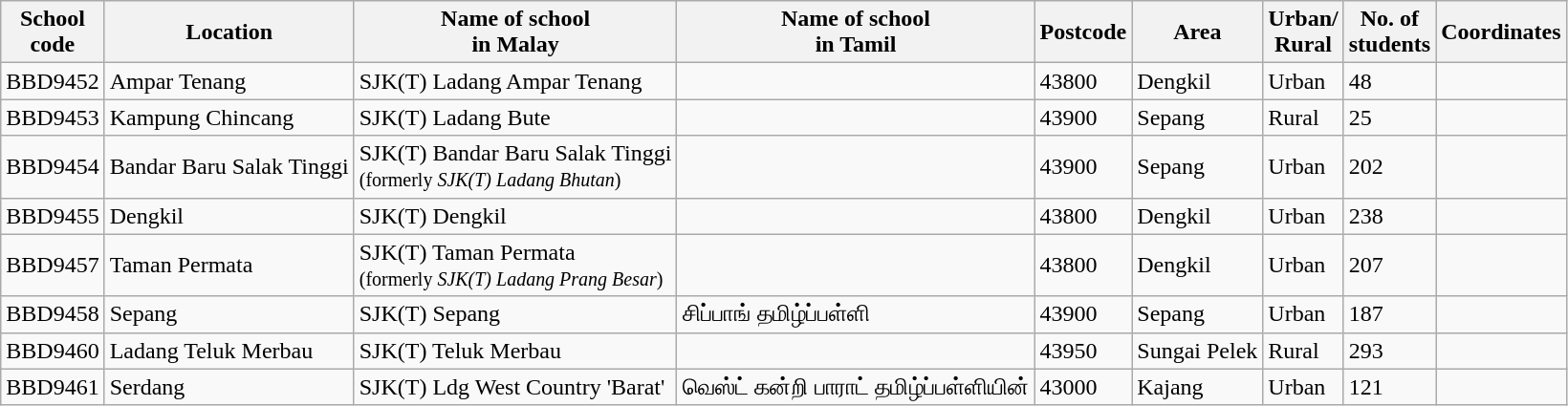<table class="wikitable sortable">
<tr>
<th>School<br>code</th>
<th>Location</th>
<th>Name of school<br>in Malay</th>
<th>Name of school<br>in Tamil</th>
<th>Postcode</th>
<th>Area</th>
<th>Urban/<br>Rural</th>
<th>No. of<br>students</th>
<th>Coordinates</th>
</tr>
<tr>
<td>BBD9452</td>
<td>Ampar Tenang</td>
<td>SJK(T) Ladang Ampar Tenang</td>
<td></td>
<td>43800</td>
<td>Dengkil</td>
<td>Urban</td>
<td>48</td>
<td></td>
</tr>
<tr>
<td>BBD9453</td>
<td>Kampung Chincang</td>
<td>SJK(T) Ladang Bute</td>
<td></td>
<td>43900</td>
<td>Sepang</td>
<td>Rural</td>
<td>25</td>
<td></td>
</tr>
<tr>
<td>BBD9454</td>
<td>Bandar Baru Salak Tinggi</td>
<td>SJK(T) Bandar Baru Salak Tinggi<br><small>(formerly <em>SJK(T) Ladang Bhutan</em>)</small></td>
<td></td>
<td>43900</td>
<td>Sepang</td>
<td>Urban</td>
<td>202</td>
<td></td>
</tr>
<tr>
<td>BBD9455</td>
<td>Dengkil</td>
<td>SJK(T) Dengkil</td>
<td></td>
<td>43800</td>
<td>Dengkil</td>
<td>Urban</td>
<td>238</td>
<td></td>
</tr>
<tr>
<td>BBD9457</td>
<td>Taman Permata</td>
<td>SJK(T) Taman Permata<br><small>(formerly <em>SJK(T) Ladang Prang Besar</em>)</small></td>
<td></td>
<td>43800</td>
<td>Dengkil</td>
<td>Urban</td>
<td>207</td>
<td></td>
</tr>
<tr>
<td>BBD9458</td>
<td>Sepang</td>
<td>SJK(T) Sepang</td>
<td>சிப்பாங் தமிழ்ப்பள்ளி</td>
<td>43900</td>
<td>Sepang</td>
<td>Urban</td>
<td>187</td>
<td></td>
</tr>
<tr>
<td>BBD9460</td>
<td>Ladang Teluk Merbau</td>
<td>SJK(T) Teluk Merbau</td>
<td></td>
<td>43950</td>
<td>Sungai Pelek</td>
<td>Rural</td>
<td>293</td>
<td></td>
</tr>
<tr>
<td>BBD9461</td>
<td>Serdang</td>
<td>SJK(T) Ldg West Country 'Barat'</td>
<td>வெஸ்ட் கன்றி பாராட் தமிழ்ப்பள்ளியின்</td>
<td>43000</td>
<td>Kajang</td>
<td>Urban</td>
<td>121</td>
<td></td>
</tr>
</table>
